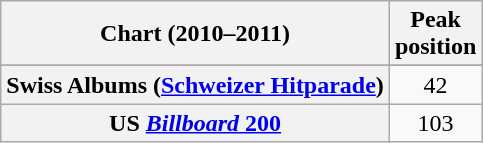<table class="wikitable plainrowheaders" style="text-align:center">
<tr>
<th scope="col">Chart (2010–2011)</th>
<th scope="col">Peak<br>position</th>
</tr>
<tr>
</tr>
<tr>
<th scope="row">Swiss Albums (<a href='#'>Schweizer Hitparade</a>)<br></th>
<td>42</td>
</tr>
<tr>
<th scope="row">US <a href='#'><em>Billboard</em> 200</a></th>
<td>103</td>
</tr>
</table>
